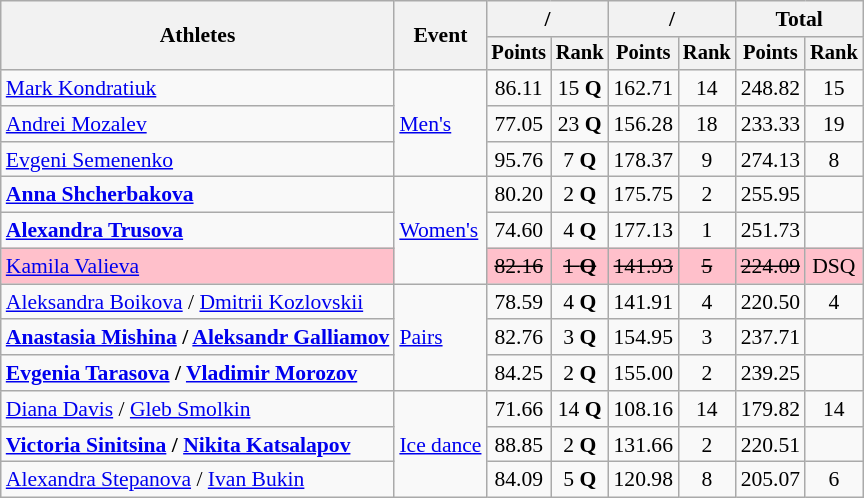<table class=wikitable style="text-align:center; font-size:90%">
<tr>
<th rowspan=2>Athletes</th>
<th rowspan=2>Event</th>
<th colspan=2> / </th>
<th colspan=2> / </th>
<th colspan=2>Total</th>
</tr>
<tr style="font-size:95%">
<th>Points</th>
<th>Rank</th>
<th>Points</th>
<th>Rank</th>
<th>Points</th>
<th>Rank</th>
</tr>
<tr>
<td align=left><a href='#'>Mark Kondratiuk</a></td>
<td align=left rowspan=3><a href='#'>Men's</a></td>
<td>86.11</td>
<td>15 <strong>Q</strong></td>
<td>162.71</td>
<td>14</td>
<td>248.82</td>
<td>15</td>
</tr>
<tr>
<td align=left><a href='#'>Andrei Mozalev</a></td>
<td>77.05</td>
<td>23 <strong>Q</strong></td>
<td>156.28</td>
<td>18</td>
<td>233.33</td>
<td>19</td>
</tr>
<tr>
<td align=left><a href='#'>Evgeni Semenenko</a></td>
<td>95.76</td>
<td>7 <strong>Q</strong></td>
<td>178.37</td>
<td>9</td>
<td>274.13</td>
<td>8</td>
</tr>
<tr>
<td align=left><strong><a href='#'>Anna Shcherbakova</a></strong></td>
<td align=left rowspan=3><a href='#'>Women's</a></td>
<td>80.20</td>
<td>2 <strong>Q</strong></td>
<td>175.75</td>
<td>2</td>
<td>255.95</td>
<td></td>
</tr>
<tr>
<td align=left><strong><a href='#'>Alexandra Trusova</a></strong></td>
<td>74.60</td>
<td>4 <strong>Q</strong></td>
<td>177.13</td>
<td>1</td>
<td>251.73</td>
<td></td>
</tr>
<tr bgcolor=pink>
<td align=left><a href='#'>Kamila Valieva</a></td>
<td><s>82.16</s></td>
<td><s>1 <strong>Q</strong></s></td>
<td><s>141.93</s></td>
<td><s>5</s></td>
<td><s>224.09</s></td>
<td>DSQ</td>
</tr>
<tr>
<td align=left><a href='#'>Aleksandra Boikova</a> / <a href='#'>Dmitrii Kozlovskii</a></td>
<td align=left rowspan=3><a href='#'>Pairs</a></td>
<td>78.59</td>
<td>4 <strong>Q</strong></td>
<td>141.91</td>
<td>4</td>
<td>220.50</td>
<td>4</td>
</tr>
<tr>
<td align=left><strong><a href='#'>Anastasia Mishina</a> / <a href='#'>Aleksandr Galliamov</a></strong></td>
<td>82.76</td>
<td>3 <strong>Q</strong></td>
<td>154.95</td>
<td>3</td>
<td>237.71</td>
<td></td>
</tr>
<tr>
<td align=left><strong><a href='#'>Evgenia Tarasova</a> / <a href='#'>Vladimir Morozov</a></strong></td>
<td>84.25</td>
<td>2 <strong>Q</strong></td>
<td>155.00</td>
<td>2</td>
<td>239.25</td>
<td></td>
</tr>
<tr>
<td align=left><a href='#'>Diana Davis</a> / <a href='#'>Gleb Smolkin</a></td>
<td align=left rowspan=3><a href='#'>Ice dance</a></td>
<td>71.66</td>
<td>14 <strong>Q</strong></td>
<td>108.16</td>
<td>14</td>
<td>179.82</td>
<td>14</td>
</tr>
<tr>
<td align=left><strong><a href='#'>Victoria Sinitsina</a> / <a href='#'>Nikita Katsalapov</a></strong></td>
<td>88.85</td>
<td>2 <strong>Q</strong></td>
<td>131.66</td>
<td>2</td>
<td>220.51</td>
<td></td>
</tr>
<tr>
<td align=left><a href='#'>Alexandra Stepanova</a> / <a href='#'>Ivan Bukin</a></td>
<td>84.09</td>
<td>5 <strong>Q</strong></td>
<td>120.98</td>
<td>8</td>
<td>205.07</td>
<td>6</td>
</tr>
</table>
